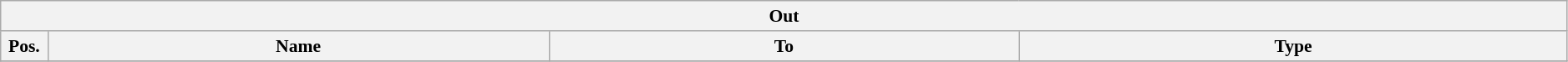<table class="wikitable" style="font-size:90%;width:99%;">
<tr>
<th colspan="4">Out</th>
</tr>
<tr>
<th width=3%>Pos.</th>
<th width=32%>Name</th>
<th width=30%>To</th>
<th width=35%>Type</th>
</tr>
<tr>
</tr>
</table>
